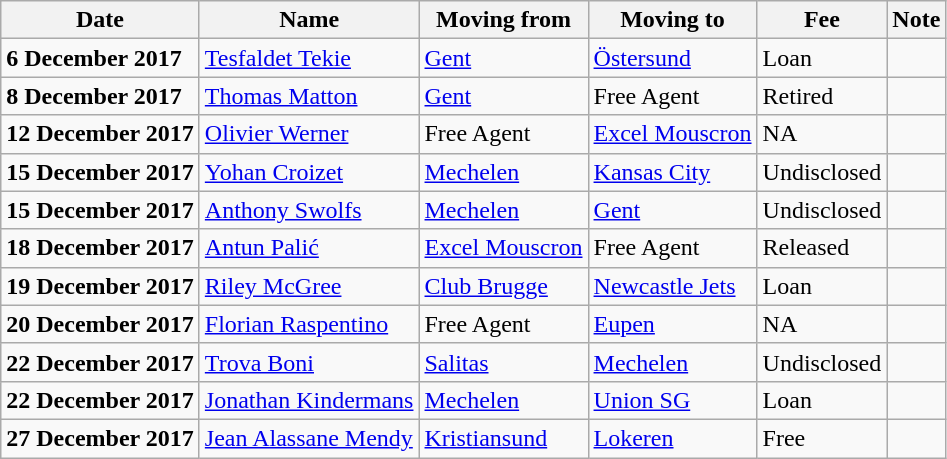<table class="wikitable sortable">
<tr>
<th>Date</th>
<th>Name</th>
<th>Moving from</th>
<th>Moving to</th>
<th>Fee</th>
<th>Note</th>
</tr>
<tr>
<td><strong>6 December 2017</strong></td>
<td> <a href='#'>Tesfaldet Tekie</a></td>
<td> <a href='#'>Gent</a></td>
<td> <a href='#'>Östersund</a></td>
<td>Loan </td>
<td></td>
</tr>
<tr>
<td><strong>8 December 2017</strong></td>
<td> <a href='#'>Thomas Matton</a></td>
<td> <a href='#'>Gent</a></td>
<td>Free Agent</td>
<td>Retired </td>
<td></td>
</tr>
<tr>
<td><strong>12 December 2017</strong></td>
<td> <a href='#'>Olivier Werner</a></td>
<td>Free Agent</td>
<td> <a href='#'>Excel Mouscron</a></td>
<td>NA </td>
<td></td>
</tr>
<tr>
<td><strong>15 December 2017</strong></td>
<td> <a href='#'>Yohan Croizet</a></td>
<td> <a href='#'>Mechelen</a></td>
<td> <a href='#'>Kansas City</a></td>
<td>Undisclosed </td>
<td></td>
</tr>
<tr>
<td><strong>15 December 2017</strong></td>
<td> <a href='#'>Anthony Swolfs</a></td>
<td> <a href='#'>Mechelen</a></td>
<td> <a href='#'>Gent</a></td>
<td>Undisclosed </td>
<td></td>
</tr>
<tr>
<td><strong>18 December 2017</strong></td>
<td> <a href='#'>Antun Palić</a></td>
<td> <a href='#'>Excel Mouscron</a></td>
<td>Free Agent</td>
<td>Released </td>
<td></td>
</tr>
<tr>
<td><strong>19 December 2017</strong></td>
<td> <a href='#'>Riley McGree</a></td>
<td> <a href='#'>Club Brugge</a></td>
<td> <a href='#'>Newcastle Jets</a></td>
<td>Loan </td>
<td></td>
</tr>
<tr>
<td><strong>20 December 2017</strong></td>
<td> <a href='#'>Florian Raspentino</a></td>
<td>Free Agent</td>
<td> <a href='#'>Eupen</a></td>
<td>NA </td>
<td></td>
</tr>
<tr>
<td><strong>22 December 2017</strong></td>
<td> <a href='#'>Trova Boni</a></td>
<td> <a href='#'>Salitas</a></td>
<td> <a href='#'>Mechelen</a></td>
<td>Undisclosed </td>
<td></td>
</tr>
<tr>
<td><strong>22 December 2017</strong></td>
<td> <a href='#'>Jonathan Kindermans</a></td>
<td> <a href='#'>Mechelen</a></td>
<td> <a href='#'>Union SG</a></td>
<td>Loan </td>
<td></td>
</tr>
<tr>
<td><strong>27 December 2017</strong></td>
<td> <a href='#'>Jean Alassane Mendy</a></td>
<td> <a href='#'>Kristiansund</a></td>
<td> <a href='#'>Lokeren</a></td>
<td>Free </td>
<td></td>
</tr>
</table>
